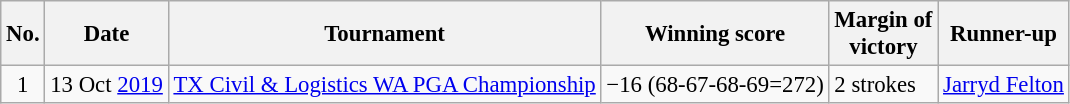<table class="wikitable" style="font-size:95%;">
<tr>
<th>No.</th>
<th>Date</th>
<th>Tournament</th>
<th>Winning score</th>
<th>Margin of<br>victory</th>
<th>Runner-up</th>
</tr>
<tr>
<td align=center>1</td>
<td>13 Oct <a href='#'>2019</a></td>
<td><a href='#'>TX Civil & Logistics WA PGA Championship</a></td>
<td>−16 (68-67-68-69=272)</td>
<td>2 strokes</td>
<td> <a href='#'>Jarryd Felton</a></td>
</tr>
</table>
